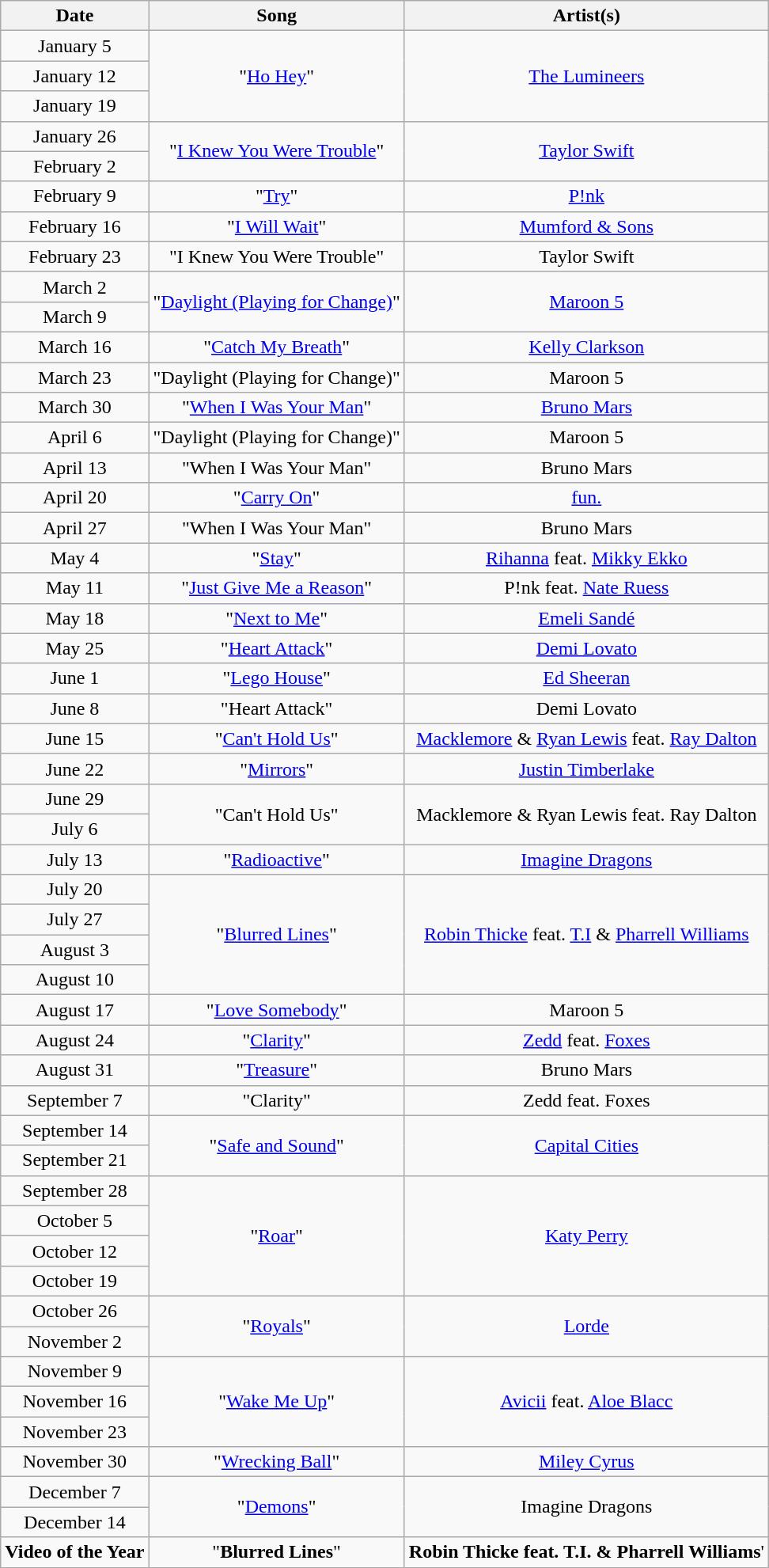<table class="wikitable collapsible collapsed" style="text-align:center;">
<tr>
<th>Date</th>
<th>Song</th>
<th>Artist(s)</th>
</tr>
<tr>
<td>January 5</td>
<td rowspan="3">"<a href='#'>Ho Hey</a>"</td>
<td rowspan="3"><a href='#'>The Lumineers</a></td>
</tr>
<tr>
<td>January 12</td>
</tr>
<tr>
<td>January 19</td>
</tr>
<tr>
<td>January 26</td>
<td rowspan="2">"<a href='#'>I Knew You Were Trouble</a>"</td>
<td rowspan="2"><a href='#'>Taylor Swift</a></td>
</tr>
<tr>
<td>February 2</td>
</tr>
<tr>
<td>February 9</td>
<td>"<a href='#'>Try</a>"</td>
<td><a href='#'>P!nk</a></td>
</tr>
<tr>
<td>February 16</td>
<td>"<a href='#'>I Will Wait</a>"</td>
<td><a href='#'>Mumford & Sons</a></td>
</tr>
<tr>
<td>February 23</td>
<td>"I Knew You Were Trouble"</td>
<td>Taylor Swift</td>
</tr>
<tr>
<td>March 2</td>
<td rowspan="2">"<a href='#'>Daylight (Playing for Change)</a>"</td>
<td rowspan="2"><a href='#'>Maroon 5</a></td>
</tr>
<tr>
<td>March 9</td>
</tr>
<tr>
<td>March 16</td>
<td>"<a href='#'>Catch My Breath</a>"</td>
<td><a href='#'>Kelly Clarkson</a></td>
</tr>
<tr>
<td>March 23</td>
<td>"Daylight (Playing for Change)"</td>
<td>Maroon 5</td>
</tr>
<tr>
<td>March 30</td>
<td>"<a href='#'>When I Was Your Man</a>"</td>
<td><a href='#'>Bruno Mars</a></td>
</tr>
<tr>
<td>April 6</td>
<td>"Daylight (Playing for Change)"</td>
<td>Maroon 5</td>
</tr>
<tr>
<td>April 13</td>
<td>"When I Was Your Man"</td>
<td>Bruno Mars</td>
</tr>
<tr>
<td>April 20</td>
<td>"<a href='#'>Carry On</a>"</td>
<td><a href='#'>fun.</a></td>
</tr>
<tr>
<td>April 27</td>
<td>"When I Was Your Man"</td>
<td>Bruno Mars</td>
</tr>
<tr>
<td>May 4</td>
<td>"<a href='#'>Stay</a>"</td>
<td><a href='#'>Rihanna</a> feat. <a href='#'>Mikky Ekko</a></td>
</tr>
<tr>
<td>May 11</td>
<td>"<a href='#'>Just Give Me a Reason</a>"</td>
<td>P!nk feat. <a href='#'>Nate Ruess</a></td>
</tr>
<tr>
<td>May 18</td>
<td>"<a href='#'>Next to Me</a>"</td>
<td><a href='#'>Emeli Sandé</a></td>
</tr>
<tr>
<td>May 25</td>
<td>"<a href='#'>Heart Attack</a>"</td>
<td><a href='#'>Demi Lovato</a></td>
</tr>
<tr>
<td>June 1</td>
<td>"<a href='#'>Lego House</a>"</td>
<td><a href='#'>Ed Sheeran</a></td>
</tr>
<tr>
<td>June 8</td>
<td>"Heart Attack"</td>
<td>Demi Lovato</td>
</tr>
<tr>
<td>June 15</td>
<td>"<a href='#'>Can't Hold Us</a>"</td>
<td><a href='#'>Macklemore</a> & <a href='#'>Ryan Lewis</a> feat. <a href='#'>Ray Dalton</a></td>
</tr>
<tr>
<td>June 22</td>
<td>"<a href='#'>Mirrors</a>"</td>
<td><a href='#'>Justin Timberlake</a></td>
</tr>
<tr>
<td>June 29</td>
<td rowspan="2">"Can't Hold Us"</td>
<td rowspan="2">Macklemore & Ryan Lewis feat. Ray Dalton</td>
</tr>
<tr>
<td>July 6</td>
</tr>
<tr>
<td>July 13</td>
<td>"<a href='#'>Radioactive</a>"</td>
<td><a href='#'>Imagine Dragons</a></td>
</tr>
<tr>
<td>July 20</td>
<td rowspan="4">"<a href='#'>Blurred Lines</a>"</td>
<td rowspan="4"><a href='#'>Robin Thicke</a> feat. <a href='#'>T.I</a> & <a href='#'>Pharrell Williams</a></td>
</tr>
<tr>
<td>July 27</td>
</tr>
<tr>
<td>August 3</td>
</tr>
<tr>
<td>August 10</td>
</tr>
<tr>
<td>August 17</td>
<td>"<a href='#'>Love Somebody</a>"</td>
<td>Maroon 5</td>
</tr>
<tr>
<td>August 24</td>
<td>"<a href='#'>Clarity</a>"</td>
<td><a href='#'>Zedd</a> feat. <a href='#'>Foxes</a></td>
</tr>
<tr>
<td>August 31</td>
<td>"<a href='#'>Treasure</a>"</td>
<td>Bruno Mars</td>
</tr>
<tr>
<td>September 7</td>
<td>"Clarity"</td>
<td>Zedd feat. Foxes</td>
</tr>
<tr>
<td>September 14</td>
<td rowspan="2">"<a href='#'>Safe and Sound</a>"</td>
<td rowspan="2"><a href='#'>Capital Cities</a></td>
</tr>
<tr>
<td>September 21</td>
</tr>
<tr>
<td>September 28</td>
<td rowspan="4">"<a href='#'>Roar</a>"</td>
<td rowspan="4"><a href='#'>Katy Perry</a></td>
</tr>
<tr>
<td>October 5</td>
</tr>
<tr>
<td>October 12</td>
</tr>
<tr>
<td>October 19</td>
</tr>
<tr>
<td>October 26</td>
<td rowspan="2">"<a href='#'>Royals</a>"</td>
<td rowspan="2"><a href='#'>Lorde</a></td>
</tr>
<tr>
<td>November 2</td>
</tr>
<tr>
<td>November 9</td>
<td rowspan="3">"<a href='#'>Wake Me Up</a>"</td>
<td rowspan="3"><a href='#'>Avicii</a> feat. <a href='#'>Aloe Blacc</a></td>
</tr>
<tr>
<td>November 16</td>
</tr>
<tr>
<td>November 23</td>
</tr>
<tr>
<td>November 30</td>
<td>"<a href='#'>Wrecking Ball</a>"</td>
<td><a href='#'>Miley Cyrus</a></td>
</tr>
<tr>
<td>December 7</td>
<td rowspan="2">"<a href='#'>Demons</a>"</td>
<td rowspan="2">Imagine Dragons</td>
</tr>
<tr>
<td>December 14</td>
</tr>
<tr>
<td><strong>Video of the Year</strong></td>
<td>"<strong>Blurred Lines</strong>"</td>
<td><strong>Robin Thicke feat. T.I. & Pharrell Williams</strong>'</td>
</tr>
</table>
